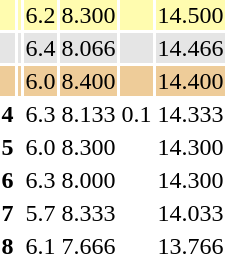<table>
<tr style="background:#fffcaf">
<th scope=row></th>
<td align=left></td>
<td>6.2</td>
<td>8.300</td>
<td></td>
<td>14.500</td>
</tr>
<tr style="background:#e5e5e5">
<th scope=row></th>
<td align=left></td>
<td>6.4</td>
<td>8.066</td>
<td></td>
<td>14.466</td>
</tr>
<tr style="background:#ec9">
<th scope=row></th>
<td align=left></td>
<td>6.0</td>
<td>8.400</td>
<td></td>
<td>14.400</td>
</tr>
<tr>
<th scope=row><strong>4</strong></th>
<td align=left></td>
<td>6.3</td>
<td>8.133</td>
<td>0.1</td>
<td>14.333</td>
</tr>
<tr>
<th scope=row><strong>5</strong></th>
<td align=left></td>
<td>6.0</td>
<td>8.300</td>
<td></td>
<td>14.300</td>
</tr>
<tr>
<th scope=row><strong>6</strong></th>
<td align=left></td>
<td>6.3</td>
<td>8.000</td>
<td></td>
<td>14.300</td>
</tr>
<tr>
<th scope=row><strong>7</strong></th>
<td align=left></td>
<td>5.7</td>
<td>8.333</td>
<td></td>
<td>14.033</td>
</tr>
<tr>
<th scope=row><strong>8</strong></th>
<td align=left></td>
<td>6.1</td>
<td>7.666</td>
<td></td>
<td>13.766</td>
</tr>
</table>
